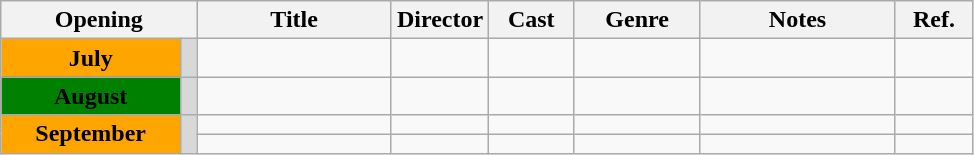<table class="wikitable">
<tr>
<th colspan="2">Opening</th>
<th style="width:20%;">Title</th>
<th style="width:10%;">Director</th>
<th>Cast</th>
<th style="width:13%">Genre</th>
<th style="width:20%">Notes</th>
<th>Ref.</th>
</tr>
<tr>
<td style="text-align:center; background:orange; textcolor:#000;"><strong>July</strong></td>
<td style="text-align:center; background:#d8d8d8; textcolor:#000;"></td>
<td></td>
<td></td>
<td></td>
<td></td>
<td></td>
<td></td>
</tr>
<tr>
<td style="text-align:center; background:green; textcolor:#000;"><strong>August</strong></td>
<td rowspan="1" style="text-align:center; background:#d8d8d8; textcolor:#000;"></td>
<td></td>
<td></td>
<td></td>
<td></td>
<td></td>
<td></td>
</tr>
<tr>
<td rowspan="2" style="text-align:center; background:orange; textcolor:#000;"><strong>September</strong></td>
<td rowspan="2" style="text-align:center; background:#d8d8d8; textcolor:#000;"></td>
<td></td>
<td></td>
<td></td>
<td></td>
<td></td>
<td></td>
</tr>
<tr>
<td></td>
<td></td>
<td></td>
<td></td>
<td></td>
<td></td>
</tr>
</table>
